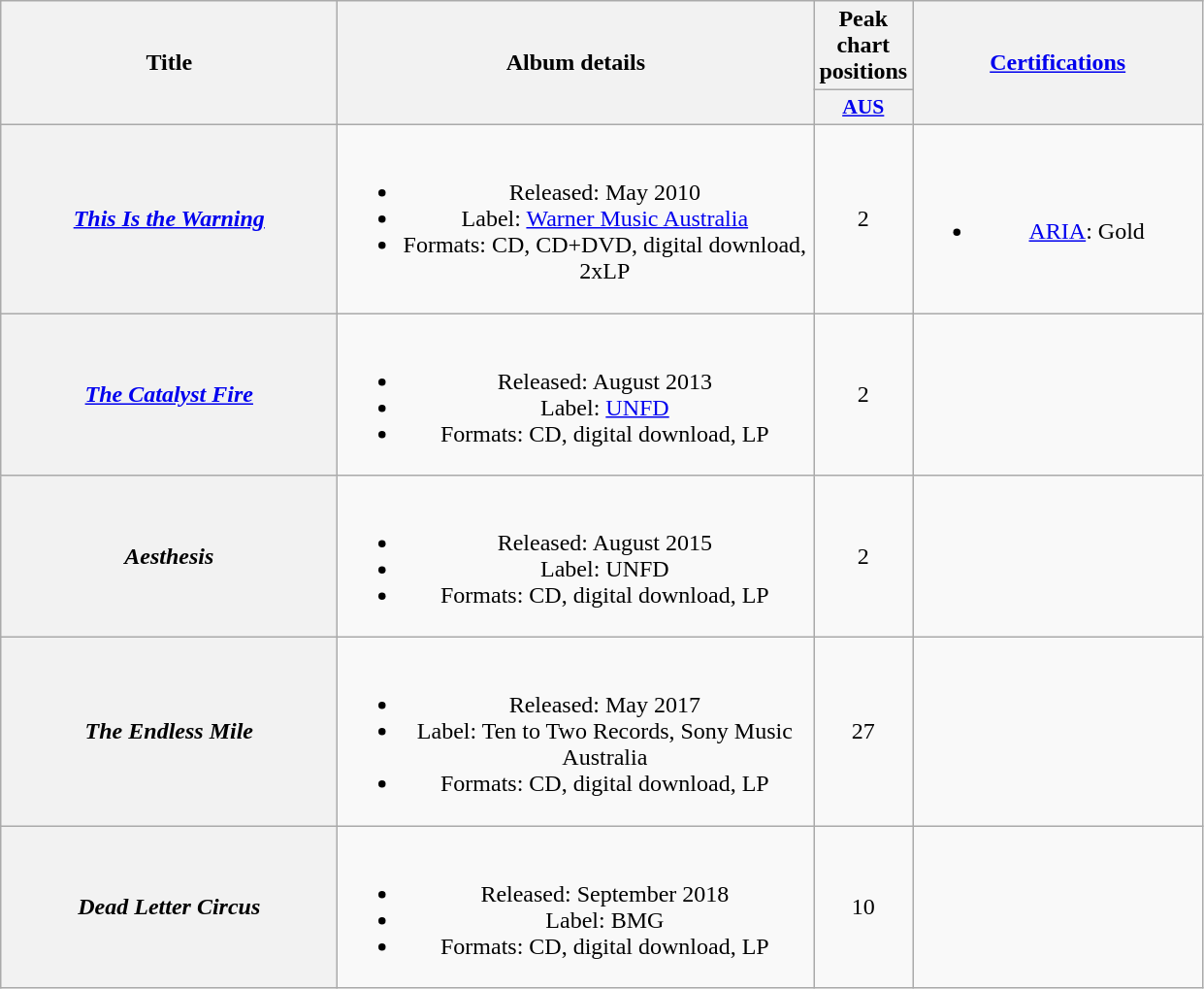<table class="wikitable plainrowheaders" style="text-align:center;">
<tr>
<th scope="col" rowspan="2" style="width:14em;">Title</th>
<th scope="col" rowspan="2" style="width:20em;">Album details</th>
<th scope="col" colspan="1">Peak chart positions</th>
<th scope="col" rowspan="2" style="width:12em;"><a href='#'>Certifications</a></th>
</tr>
<tr>
<th scope="col" style="width:3em;font-size:90%;"><a href='#'>AUS</a><br></th>
</tr>
<tr>
<th scope="row"><em><a href='#'>This Is the Warning</a></em></th>
<td><br><ul><li>Released: May 2010</li><li>Label: <a href='#'>Warner Music Australia</a></li><li>Formats: CD, CD+DVD, digital download, 2xLP</li></ul></td>
<td>2</td>
<td><br><ul><li><a href='#'>ARIA</a>: Gold</li></ul></td>
</tr>
<tr>
<th scope="row"><em><a href='#'>The Catalyst Fire</a></em></th>
<td><br><ul><li>Released: August 2013</li><li>Label: <a href='#'>UNFD</a></li><li>Formats: CD, digital download, LP</li></ul></td>
<td>2</td>
<td></td>
</tr>
<tr>
<th scope="row"><em>Aesthesis</em></th>
<td><br><ul><li>Released: August 2015</li><li>Label: UNFD</li><li>Formats: CD, digital download, LP</li></ul></td>
<td>2</td>
<td></td>
</tr>
<tr>
<th scope="row"><em>The Endless Mile</em></th>
<td><br><ul><li>Released: May 2017</li><li>Label: Ten to Two Records, Sony Music Australia</li><li>Formats: CD, digital download, LP</li></ul></td>
<td>27</td>
<td></td>
</tr>
<tr>
<th scope="row"><em>Dead Letter Circus</em></th>
<td><br><ul><li>Released: September 2018</li><li>Label: BMG</li><li>Formats: CD, digital download, LP</li></ul></td>
<td>10</td>
<td></td>
</tr>
</table>
